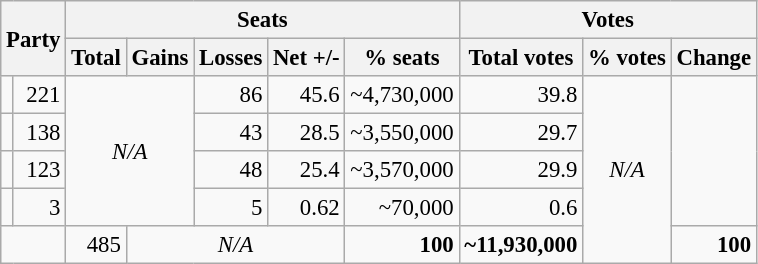<table class="wikitable sortable" style="text-align:right; font-size:95%;">
<tr>
<th colspan="2" rowspan="2">Party</th>
<th colspan="5">Seats</th>
<th colspan="3">Votes</th>
</tr>
<tr>
<th>Total</th>
<th>Gains</th>
<th>Losses</th>
<th>Net +/-</th>
<th>% seats</th>
<th>Total votes</th>
<th>% votes</th>
<th>Change</th>
</tr>
<tr>
<td></td>
<td align="right">221</td>
<td colspan="2" rowspan="4" style="text-align:center"><em>N/A</em></td>
<td align="right">86</td>
<td align="right">45.6</td>
<td align="right">~4,730,000</td>
<td align="right">39.8</td>
<td rowspan="5" style="text-align:center"><em>N/A</em></td>
</tr>
<tr>
<td></td>
<td align="right">138</td>
<td align="right">43</td>
<td align="right">28.5</td>
<td align="right">~3,550,000</td>
<td align="right">29.7</td>
</tr>
<tr>
<td></td>
<td align="right">123</td>
<td align="right">48</td>
<td align="right">25.4</td>
<td align="right">~3,570,000</td>
<td align="right">29.9</td>
</tr>
<tr>
<td></td>
<td align="right">3</td>
<td align="right">5</td>
<td align="right">0.62</td>
<td align="right">~70,000</td>
<td align="right">0.6</td>
</tr>
<tr>
<td colspan="2" style="text-align:right"></td>
<td align="right">485</td>
<td colspan="3" style="text-align:center"><em>N/A</em></td>
<td align="right"><strong>100</strong></td>
<td align="right"><strong>~11,930,000</strong></td>
<td align="right"><strong>100</strong></td>
</tr>
</table>
